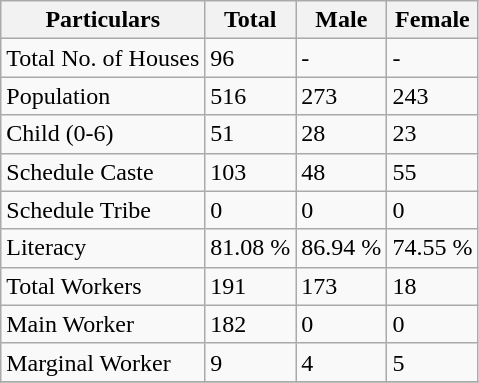<table class="wikitable sortable">
<tr>
<th>Particulars</th>
<th>Total</th>
<th>Male</th>
<th>Female</th>
</tr>
<tr>
<td>Total No. of Houses</td>
<td>96</td>
<td>-</td>
<td>-</td>
</tr>
<tr>
<td>Population</td>
<td>516</td>
<td>273</td>
<td>243</td>
</tr>
<tr>
<td>Child (0-6)</td>
<td>51</td>
<td>28</td>
<td>23</td>
</tr>
<tr>
<td>Schedule Caste</td>
<td>103</td>
<td>48</td>
<td>55</td>
</tr>
<tr>
<td>Schedule Tribe</td>
<td>0</td>
<td>0</td>
<td>0</td>
</tr>
<tr>
<td>Literacy</td>
<td>81.08 %</td>
<td>86.94 %</td>
<td>74.55 %</td>
</tr>
<tr>
<td>Total Workers</td>
<td>191</td>
<td>173</td>
<td>18</td>
</tr>
<tr>
<td>Main Worker</td>
<td>182</td>
<td>0</td>
<td>0</td>
</tr>
<tr>
<td>Marginal Worker</td>
<td>9</td>
<td>4</td>
<td>5</td>
</tr>
<tr>
</tr>
</table>
